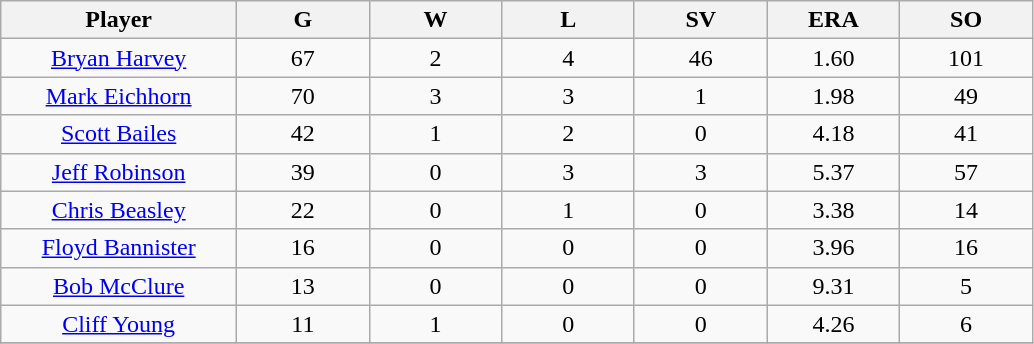<table class="wikitable sortable">
<tr>
<th bgcolor="#DDDDFF" width="16%">Player</th>
<th bgcolor="#DDDDFF" width="9%">G</th>
<th bgcolor="#DDDDFF" width="9%">W</th>
<th bgcolor="#DDDDFF" width="9%">L</th>
<th bgcolor="#DDDDFF" width="9%">SV</th>
<th bgcolor="#DDDDFF" width="9%">ERA</th>
<th bgcolor="#DDDDFF" width="9%">SO</th>
</tr>
<tr align="center">
<td><a href='#'>Bryan Harvey</a></td>
<td>67</td>
<td>2</td>
<td>4</td>
<td>46</td>
<td>1.60</td>
<td>101</td>
</tr>
<tr align=center>
<td><a href='#'>Mark Eichhorn</a></td>
<td>70</td>
<td>3</td>
<td>3</td>
<td>1</td>
<td>1.98</td>
<td>49</td>
</tr>
<tr align="center">
<td><a href='#'>Scott Bailes</a></td>
<td>42</td>
<td>1</td>
<td>2</td>
<td>0</td>
<td>4.18</td>
<td>41</td>
</tr>
<tr align="center">
<td><a href='#'>Jeff Robinson</a></td>
<td>39</td>
<td>0</td>
<td>3</td>
<td>3</td>
<td>5.37</td>
<td>57</td>
</tr>
<tr align="center">
<td><a href='#'>Chris Beasley</a></td>
<td>22</td>
<td>0</td>
<td>1</td>
<td>0</td>
<td>3.38</td>
<td>14</td>
</tr>
<tr align="center">
<td><a href='#'>Floyd Bannister</a></td>
<td>16</td>
<td>0</td>
<td>0</td>
<td>0</td>
<td>3.96</td>
<td>16</td>
</tr>
<tr align="center">
<td><a href='#'>Bob McClure</a></td>
<td>13</td>
<td>0</td>
<td>0</td>
<td>0</td>
<td>9.31</td>
<td>5</td>
</tr>
<tr align="center">
<td><a href='#'>Cliff Young</a></td>
<td>11</td>
<td>1</td>
<td>0</td>
<td>0</td>
<td>4.26</td>
<td>6</td>
</tr>
<tr align="center">
</tr>
</table>
